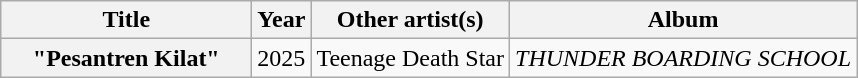<table class="wikitable plainrowheaders" style="text-align:center;">
<tr>
<th style="width:10em;">Title</th>
<th>Year</th>
<th>Other artist(s)</th>
<th style="width:14em;">Album</th>
</tr>
<tr>
<th scope="row">"Pesantren Kilat"</th>
<td>2025</td>
<td>Teenage Death Star</td>
<td><em>THUNDER BOARDING</em> <em>SCHOOL</em></td>
</tr>
</table>
